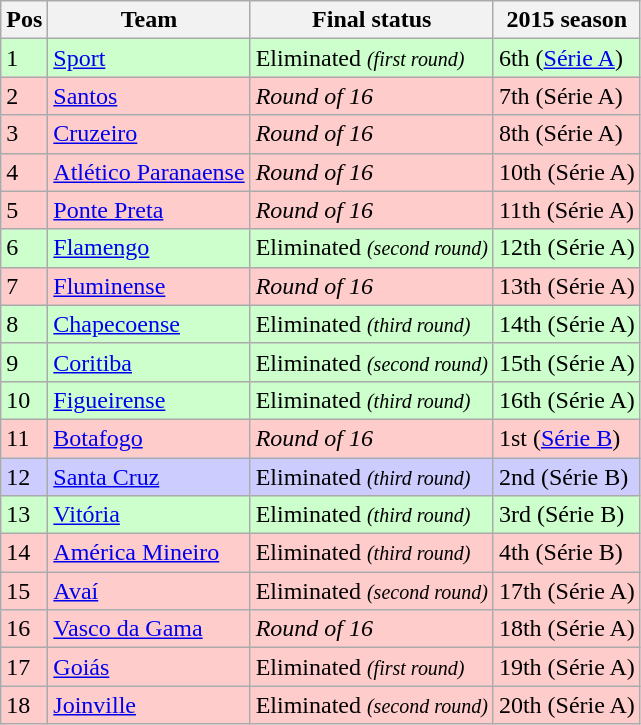<table class="wikitable">
<tr>
<th>Pos</th>
<th>Team</th>
<th>Final status</th>
<th>2015 season</th>
</tr>
<tr bgcolor=#ccffcc>
<td>1</td>
<td><a href='#'>Sport</a></td>
<td>Eliminated <small><em>(first round)</em></small></td>
<td>6th (<a href='#'>Série A</a>)</td>
</tr>
<tr bgcolor=#ffcccc>
<td>2</td>
<td><a href='#'>Santos</a></td>
<td><em>Round of 16</em></td>
<td>7th (Série A)</td>
</tr>
<tr bgcolor=#ffcccc>
<td>3</td>
<td><a href='#'>Cruzeiro</a></td>
<td><em>Round of 16</em></td>
<td>8th (Série A)</td>
</tr>
<tr bgcolor=#ffcccc>
<td>4</td>
<td><a href='#'>Atlético Paranaense</a></td>
<td><em>Round of 16</em></td>
<td>10th (Série A)</td>
</tr>
<tr bgcolor=#ffcccc>
<td>5</td>
<td><a href='#'>Ponte Preta</a></td>
<td><em>Round of 16</em></td>
<td>11th (Série A)</td>
</tr>
<tr bgcolor=#ccffcc>
<td>6</td>
<td><a href='#'>Flamengo</a></td>
<td>Eliminated <small><em>(second round)</em></small></td>
<td>12th (Série A)</td>
</tr>
<tr bgcolor=#ffcccc>
<td>7</td>
<td><a href='#'>Fluminense</a></td>
<td><em>Round of 16</em></td>
<td>13th (Série A)</td>
</tr>
<tr bgcolor=#ccffcc>
<td>8</td>
<td><a href='#'>Chapecoense</a></td>
<td>Eliminated <small><em>(third round)</em></small></td>
<td>14th (Série A)</td>
</tr>
<tr bgcolor=#ccffcc>
<td>9</td>
<td><a href='#'>Coritiba</a></td>
<td>Eliminated <small><em>(second round)</em></small></td>
<td>15th (Série A)</td>
</tr>
<tr bgcolor=#ccffcc>
<td>10</td>
<td><a href='#'>Figueirense</a></td>
<td>Eliminated <small><em>(third round)</em></small></td>
<td>16th (Série A)</td>
</tr>
<tr bgcolor=#ffcccc>
<td>11</td>
<td><a href='#'>Botafogo</a></td>
<td><em>Round of 16</em></td>
<td>1st (<a href='#'>Série B</a>)</td>
</tr>
<tr bgcolor=#ccccff>
<td>12</td>
<td><a href='#'>Santa Cruz</a></td>
<td>Eliminated <small><em>(third round)</em></small></td>
<td>2nd (Série B)</td>
</tr>
<tr bgcolor=#ccffcc>
<td>13</td>
<td><a href='#'>Vitória</a></td>
<td>Eliminated <small><em>(third round)</em></small></td>
<td>3rd (Série B)</td>
</tr>
<tr bgcolor=#ffcccc>
<td>14</td>
<td><a href='#'>América Mineiro</a></td>
<td>Eliminated <small><em>(third round)</em></small></td>
<td>4th (Série B)</td>
</tr>
<tr bgcolor=#ffcccc>
<td>15</td>
<td><a href='#'>Avaí</a></td>
<td>Eliminated <small><em>(second round)</em></small></td>
<td>17th (Série A)</td>
</tr>
<tr bgcolor=#ffcccc>
<td>16</td>
<td><a href='#'>Vasco da Gama</a></td>
<td><em>Round of 16</em></td>
<td>18th (Série A)</td>
</tr>
<tr bgcolor=#ffcccc>
<td>17</td>
<td><a href='#'>Goiás</a></td>
<td>Eliminated <small><em>(first round)</em></small></td>
<td>19th (Série A)</td>
</tr>
<tr bgcolor=#ffcccc>
<td>18</td>
<td><a href='#'>Joinville</a></td>
<td>Eliminated <small><em>(second round)</em></small></td>
<td>20th (Série A)</td>
</tr>
</table>
